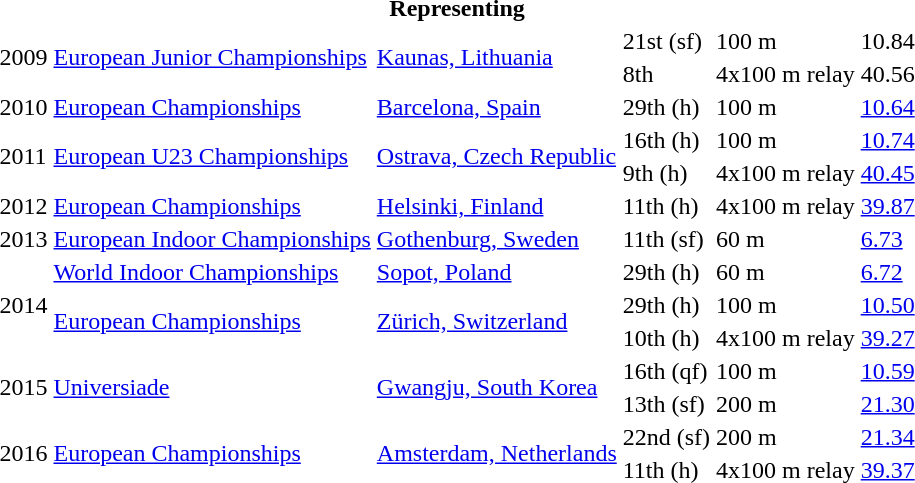<table>
<tr>
<th colspan="6">Representing </th>
</tr>
<tr>
<td rowspan=2>2009</td>
<td rowspan=2><a href='#'>European Junior Championships</a></td>
<td rowspan=2><a href='#'>Kaunas, Lithuania</a></td>
<td>21st (sf)</td>
<td>100 m</td>
<td>10.84</td>
</tr>
<tr>
<td>8th</td>
<td>4x100 m relay</td>
<td>40.56</td>
</tr>
<tr>
<td>2010</td>
<td><a href='#'>European Championships</a></td>
<td><a href='#'>Barcelona, Spain</a></td>
<td>29th (h)</td>
<td>100 m</td>
<td><a href='#'>10.64</a></td>
</tr>
<tr>
<td rowspan=2>2011</td>
<td rowspan=2><a href='#'>European U23 Championships</a></td>
<td rowspan=2><a href='#'>Ostrava, Czech Republic</a></td>
<td>16th (h)</td>
<td>100 m</td>
<td><a href='#'>10.74</a></td>
</tr>
<tr>
<td>9th (h)</td>
<td>4x100 m relay</td>
<td><a href='#'>40.45</a></td>
</tr>
<tr>
<td>2012</td>
<td><a href='#'>European Championships</a></td>
<td><a href='#'>Helsinki, Finland</a></td>
<td>11th (h)</td>
<td>4x100 m relay</td>
<td><a href='#'>39.87</a></td>
</tr>
<tr>
<td>2013</td>
<td><a href='#'>European Indoor Championships</a></td>
<td><a href='#'>Gothenburg, Sweden</a></td>
<td>11th (sf)</td>
<td>60 m</td>
<td><a href='#'>6.73</a></td>
</tr>
<tr>
<td rowspan=3>2014</td>
<td><a href='#'>World Indoor Championships</a></td>
<td><a href='#'>Sopot, Poland</a></td>
<td>29th (h)</td>
<td>60 m</td>
<td><a href='#'>6.72</a></td>
</tr>
<tr>
<td rowspan=2><a href='#'>European Championships</a></td>
<td rowspan=2><a href='#'>Zürich, Switzerland</a></td>
<td>29th (h)</td>
<td>100 m</td>
<td><a href='#'>10.50</a></td>
</tr>
<tr>
<td>10th (h)</td>
<td>4x100 m relay</td>
<td><a href='#'>39.27</a></td>
</tr>
<tr>
<td rowspan=2>2015</td>
<td rowspan=2><a href='#'>Universiade</a></td>
<td rowspan=2><a href='#'>Gwangju, South Korea</a></td>
<td>16th (qf)</td>
<td>100 m</td>
<td><a href='#'>10.59</a></td>
</tr>
<tr>
<td>13th (sf)</td>
<td>200 m</td>
<td><a href='#'>21.30</a></td>
</tr>
<tr>
<td rowspan=2>2016</td>
<td rowspan=2><a href='#'>European Championships</a></td>
<td rowspan=2><a href='#'>Amsterdam, Netherlands</a></td>
<td>22nd (sf)</td>
<td>200 m</td>
<td><a href='#'>21.34</a></td>
</tr>
<tr>
<td>11th (h)</td>
<td>4x100 m relay</td>
<td><a href='#'>39.37</a></td>
</tr>
</table>
